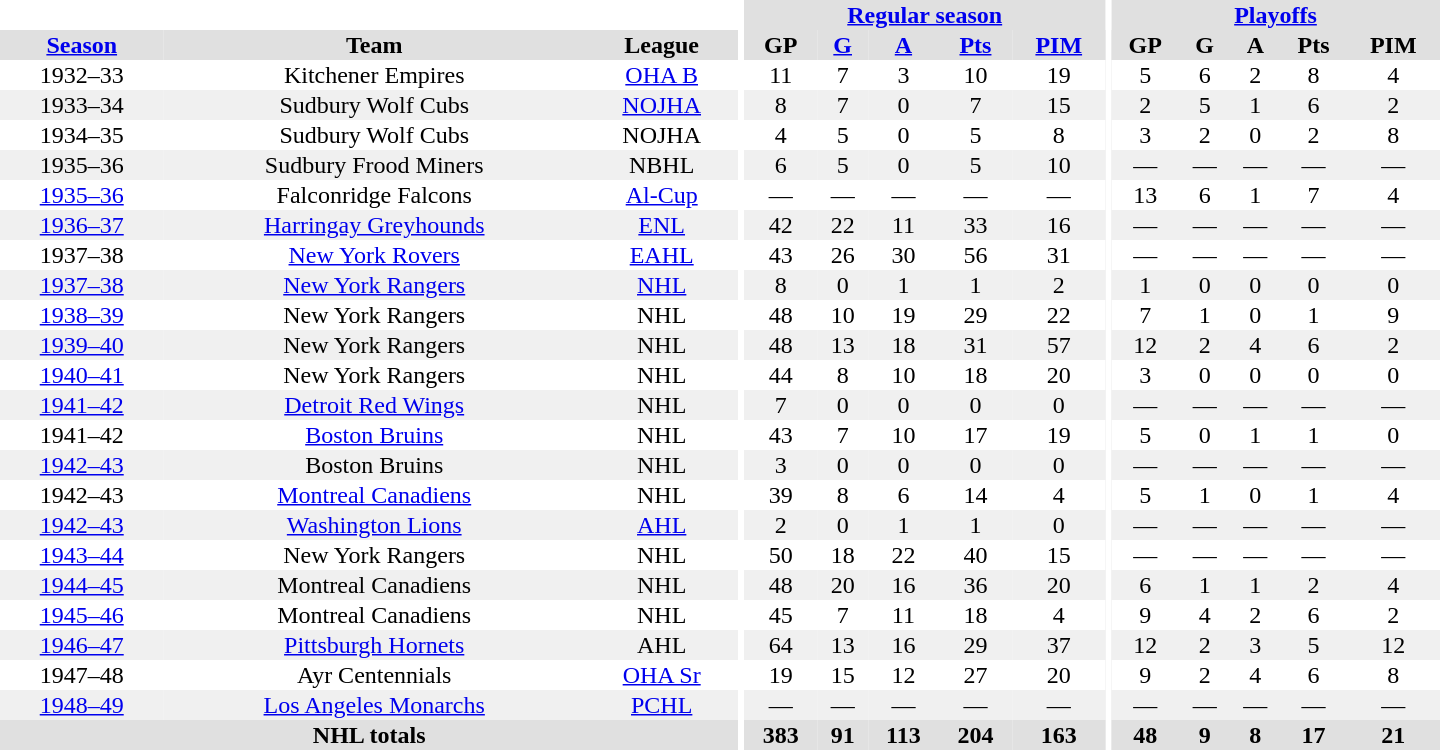<table border="0" cellpadding="1" cellspacing="0" style="text-align:center; width:60em">
<tr bgcolor="#e0e0e0">
<th colspan="3" bgcolor="#ffffff"></th>
<th rowspan="100" bgcolor="#ffffff"></th>
<th colspan="5"><a href='#'>Regular season</a></th>
<th rowspan="100" bgcolor="#ffffff"></th>
<th colspan="5"><a href='#'>Playoffs</a></th>
</tr>
<tr bgcolor="#e0e0e0">
<th><a href='#'>Season</a></th>
<th>Team</th>
<th>League</th>
<th>GP</th>
<th><a href='#'>G</a></th>
<th><a href='#'>A</a></th>
<th><a href='#'>Pts</a></th>
<th><a href='#'>PIM</a></th>
<th>GP</th>
<th>G</th>
<th>A</th>
<th>Pts</th>
<th>PIM</th>
</tr>
<tr>
<td>1932–33</td>
<td>Kitchener Empires</td>
<td><a href='#'>OHA B</a></td>
<td>11</td>
<td>7</td>
<td>3</td>
<td>10</td>
<td>19</td>
<td>5</td>
<td>6</td>
<td>2</td>
<td>8</td>
<td>4</td>
</tr>
<tr bgcolor="#f0f0f0">
<td>1933–34</td>
<td>Sudbury Wolf Cubs</td>
<td><a href='#'>NOJHA</a></td>
<td>8</td>
<td>7</td>
<td>0</td>
<td>7</td>
<td>15</td>
<td>2</td>
<td>5</td>
<td>1</td>
<td>6</td>
<td>2</td>
</tr>
<tr>
<td>1934–35</td>
<td>Sudbury Wolf Cubs</td>
<td>NOJHA</td>
<td>4</td>
<td>5</td>
<td>0</td>
<td>5</td>
<td>8</td>
<td>3</td>
<td>2</td>
<td>0</td>
<td>2</td>
<td>8</td>
</tr>
<tr bgcolor="#f0f0f0">
<td>1935–36</td>
<td>Sudbury Frood Miners</td>
<td>NBHL</td>
<td>6</td>
<td>5</td>
<td>0</td>
<td>5</td>
<td>10</td>
<td>—</td>
<td>—</td>
<td>—</td>
<td>—</td>
<td>—</td>
</tr>
<tr>
<td><a href='#'>1935–36</a></td>
<td>Falconridge Falcons</td>
<td><a href='#'>Al-Cup</a></td>
<td>—</td>
<td>—</td>
<td>—</td>
<td>—</td>
<td>—</td>
<td>13</td>
<td>6</td>
<td>1</td>
<td>7</td>
<td>4</td>
</tr>
<tr bgcolor="#f0f0f0">
<td><a href='#'>1936–37</a></td>
<td><a href='#'>Harringay Greyhounds</a></td>
<td><a href='#'>ENL</a></td>
<td>42</td>
<td>22</td>
<td>11</td>
<td>33</td>
<td>16</td>
<td>—</td>
<td>—</td>
<td>—</td>
<td>—</td>
<td>—</td>
</tr>
<tr>
<td>1937–38</td>
<td><a href='#'>New York Rovers</a></td>
<td><a href='#'>EAHL</a></td>
<td>43</td>
<td>26</td>
<td>30</td>
<td>56</td>
<td>31</td>
<td>—</td>
<td>—</td>
<td>—</td>
<td>—</td>
<td>—</td>
</tr>
<tr bgcolor="#f0f0f0">
<td><a href='#'>1937–38</a></td>
<td><a href='#'>New York Rangers</a></td>
<td><a href='#'>NHL</a></td>
<td>8</td>
<td>0</td>
<td>1</td>
<td>1</td>
<td>2</td>
<td>1</td>
<td>0</td>
<td>0</td>
<td>0</td>
<td>0</td>
</tr>
<tr>
<td><a href='#'>1938–39</a></td>
<td>New York Rangers</td>
<td>NHL</td>
<td>48</td>
<td>10</td>
<td>19</td>
<td>29</td>
<td>22</td>
<td>7</td>
<td>1</td>
<td>0</td>
<td>1</td>
<td>9</td>
</tr>
<tr bgcolor="#f0f0f0">
<td><a href='#'>1939–40</a></td>
<td>New York Rangers</td>
<td>NHL</td>
<td>48</td>
<td>13</td>
<td>18</td>
<td>31</td>
<td>57</td>
<td>12</td>
<td>2</td>
<td>4</td>
<td>6</td>
<td>2</td>
</tr>
<tr>
<td><a href='#'>1940–41</a></td>
<td>New York Rangers</td>
<td>NHL</td>
<td>44</td>
<td>8</td>
<td>10</td>
<td>18</td>
<td>20</td>
<td>3</td>
<td>0</td>
<td>0</td>
<td>0</td>
<td>0</td>
</tr>
<tr bgcolor="#f0f0f0">
<td><a href='#'>1941–42</a></td>
<td><a href='#'>Detroit Red Wings</a></td>
<td>NHL</td>
<td>7</td>
<td>0</td>
<td>0</td>
<td>0</td>
<td>0</td>
<td>—</td>
<td>—</td>
<td>—</td>
<td>—</td>
<td>—</td>
</tr>
<tr>
<td>1941–42</td>
<td><a href='#'>Boston Bruins</a></td>
<td>NHL</td>
<td>43</td>
<td>7</td>
<td>10</td>
<td>17</td>
<td>19</td>
<td>5</td>
<td>0</td>
<td>1</td>
<td>1</td>
<td>0</td>
</tr>
<tr bgcolor="#f0f0f0">
<td><a href='#'>1942–43</a></td>
<td>Boston Bruins</td>
<td>NHL</td>
<td>3</td>
<td>0</td>
<td>0</td>
<td>0</td>
<td>0</td>
<td>—</td>
<td>—</td>
<td>—</td>
<td>—</td>
<td>—</td>
</tr>
<tr>
<td>1942–43</td>
<td><a href='#'>Montreal Canadiens</a></td>
<td>NHL</td>
<td>39</td>
<td>8</td>
<td>6</td>
<td>14</td>
<td>4</td>
<td>5</td>
<td>1</td>
<td>0</td>
<td>1</td>
<td>4</td>
</tr>
<tr bgcolor="#f0f0f0">
<td><a href='#'>1942–43</a></td>
<td><a href='#'>Washington Lions</a></td>
<td><a href='#'>AHL</a></td>
<td>2</td>
<td>0</td>
<td>1</td>
<td>1</td>
<td>0</td>
<td>—</td>
<td>—</td>
<td>—</td>
<td>—</td>
<td>—</td>
</tr>
<tr>
<td><a href='#'>1943–44</a></td>
<td>New York Rangers</td>
<td>NHL</td>
<td>50</td>
<td>18</td>
<td>22</td>
<td>40</td>
<td>15</td>
<td>—</td>
<td>—</td>
<td>—</td>
<td>—</td>
<td>—</td>
</tr>
<tr bgcolor="#f0f0f0">
<td><a href='#'>1944–45</a></td>
<td>Montreal Canadiens</td>
<td>NHL</td>
<td>48</td>
<td>20</td>
<td>16</td>
<td>36</td>
<td>20</td>
<td>6</td>
<td>1</td>
<td>1</td>
<td>2</td>
<td>4</td>
</tr>
<tr>
<td><a href='#'>1945–46</a></td>
<td>Montreal Canadiens</td>
<td>NHL</td>
<td>45</td>
<td>7</td>
<td>11</td>
<td>18</td>
<td>4</td>
<td>9</td>
<td>4</td>
<td>2</td>
<td>6</td>
<td>2</td>
</tr>
<tr bgcolor="#f0f0f0">
<td><a href='#'>1946–47</a></td>
<td><a href='#'>Pittsburgh Hornets</a></td>
<td>AHL</td>
<td>64</td>
<td>13</td>
<td>16</td>
<td>29</td>
<td>37</td>
<td>12</td>
<td>2</td>
<td>3</td>
<td>5</td>
<td>12</td>
</tr>
<tr>
<td>1947–48</td>
<td>Ayr Centennials</td>
<td><a href='#'>OHA Sr</a></td>
<td>19</td>
<td>15</td>
<td>12</td>
<td>27</td>
<td>20</td>
<td>9</td>
<td>2</td>
<td>4</td>
<td>6</td>
<td>8</td>
</tr>
<tr bgcolor="#f0f0f0">
<td><a href='#'>1948–49</a></td>
<td><a href='#'>Los Angeles Monarchs</a></td>
<td><a href='#'>PCHL</a></td>
<td>—</td>
<td>—</td>
<td>—</td>
<td>—</td>
<td>—</td>
<td>—</td>
<td>—</td>
<td>—</td>
<td>—</td>
<td>—</td>
</tr>
<tr bgcolor="#e0e0e0">
<th colspan="3">NHL totals</th>
<th>383</th>
<th>91</th>
<th>113</th>
<th>204</th>
<th>163</th>
<th>48</th>
<th>9</th>
<th>8</th>
<th>17</th>
<th>21</th>
</tr>
</table>
